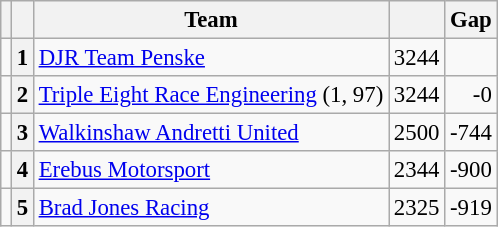<table class="wikitable" style="font-size: 95%;">
<tr>
<th></th>
<th></th>
<th>Team</th>
<th></th>
<th>Gap</th>
</tr>
<tr>
<td align="left"></td>
<th>1</th>
<td><a href='#'>DJR Team Penske</a></td>
<td align="right">3244</td>
<td align="right"></td>
</tr>
<tr>
<td align="left"></td>
<th>2</th>
<td><a href='#'>Triple Eight Race Engineering</a> (1, 97)</td>
<td align="right">3244</td>
<td align="right">-0</td>
</tr>
<tr>
<td align="left"></td>
<th>3</th>
<td><a href='#'>Walkinshaw Andretti United</a></td>
<td align="right">2500</td>
<td align="right">-744</td>
</tr>
<tr>
<td align="left"></td>
<th>4</th>
<td><a href='#'>Erebus Motorsport</a></td>
<td align="right">2344</td>
<td align="right">-900</td>
</tr>
<tr>
<td align="left"></td>
<th>5</th>
<td><a href='#'>Brad Jones Racing</a></td>
<td align="right">2325</td>
<td align="right">-919</td>
</tr>
</table>
